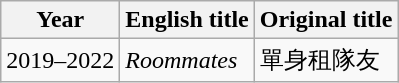<table class="wikitable sortable">
<tr>
<th>Year</th>
<th>English title</th>
<th>Original title</th>
</tr>
<tr>
<td>2019–2022</td>
<td><em>Roommates</em></td>
<td>單身租隊友</td>
</tr>
</table>
